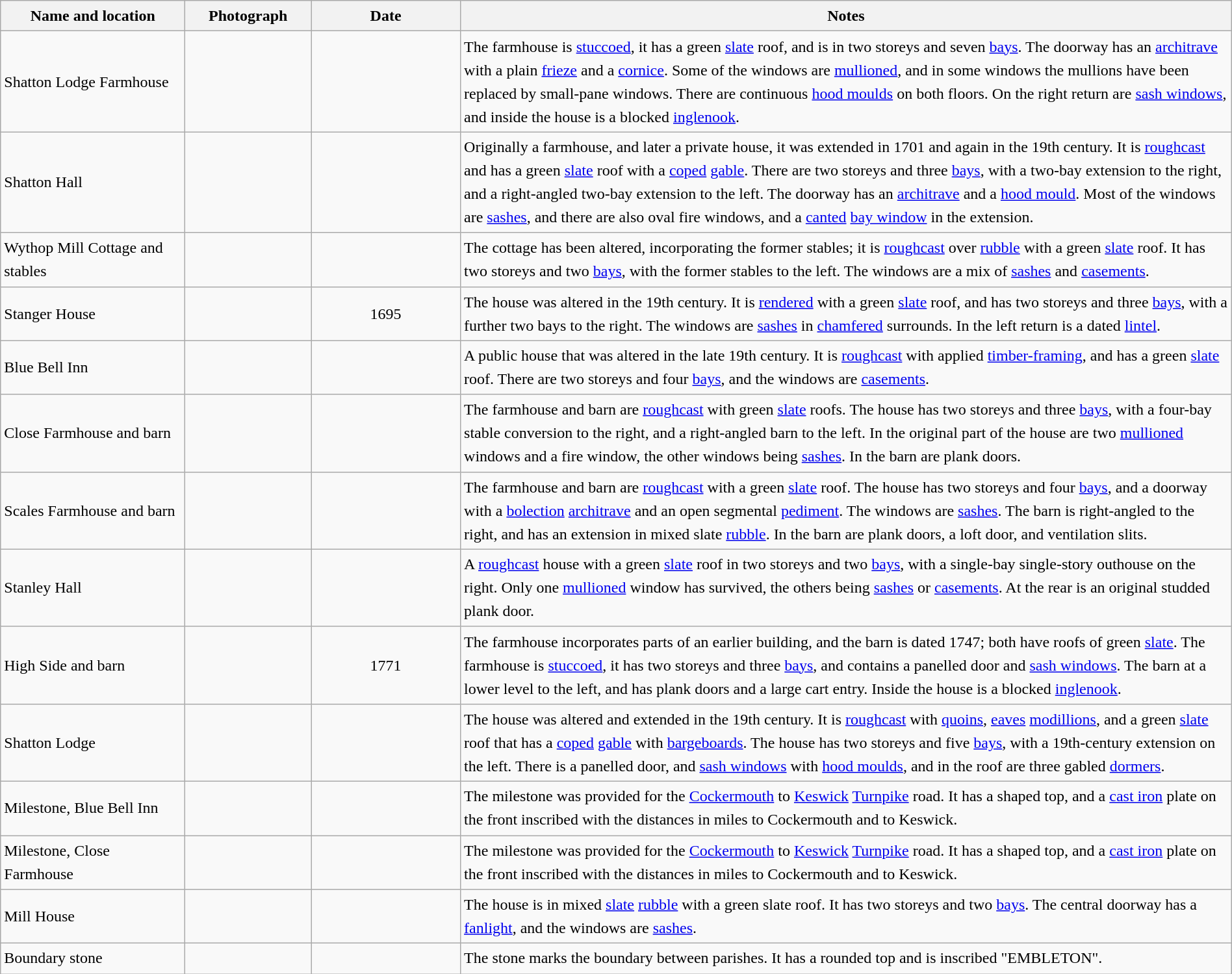<table class="wikitable sortable plainrowheaders" style="width:100%;border:0px;text-align:left;line-height:150%;">
<tr>
<th scope="col"  style="width:150px">Name and location</th>
<th scope="col"  style="width:100px" class="unsortable">Photograph</th>
<th scope="col"  style="width:120px">Date</th>
<th scope="col"  style="width:650px" class="unsortable">Notes</th>
</tr>
<tr>
<td>Shatton Lodge Farmhouse<br><small></small></td>
<td></td>
<td align="center"></td>
<td>The farmhouse is <a href='#'>stuccoed</a>, it has a green <a href='#'>slate</a> roof, and is in two storeys and seven <a href='#'>bays</a>.  The doorway has an <a href='#'>architrave</a> with a plain <a href='#'>frieze</a> and a <a href='#'>cornice</a>.  Some of the windows are <a href='#'>mullioned</a>, and in some windows the mullions have been replaced by small-pane windows.  There are continuous <a href='#'>hood moulds</a> on both floors.  On the right return are <a href='#'>sash windows</a>, and inside the house is a blocked <a href='#'>inglenook</a>.</td>
</tr>
<tr>
<td>Shatton Hall<br><small></small></td>
<td></td>
<td align="center"></td>
<td>Originally a farmhouse, and later a private house, it was extended in 1701 and again in the 19th century.  It is <a href='#'>roughcast</a> and has a green <a href='#'>slate</a> roof with a <a href='#'>coped</a> <a href='#'>gable</a>.  There are two storeys and three <a href='#'>bays</a>, with a two-bay extension to the right, and a right-angled two-bay extension to the left.  The doorway has an <a href='#'>architrave</a> and a <a href='#'>hood mould</a>.  Most of the windows are <a href='#'>sashes</a>, and there are also oval fire windows, and a <a href='#'>canted</a> <a href='#'>bay window</a> in the extension.</td>
</tr>
<tr>
<td>Wythop Mill Cottage and stables<br><small></small></td>
<td></td>
<td align="center"></td>
<td>The cottage has been altered, incorporating the former stables; it is <a href='#'>roughcast</a> over <a href='#'>rubble</a> with a green <a href='#'>slate</a> roof.  It has two storeys and two <a href='#'>bays</a>, with the former stables to the left.  The windows are a mix of <a href='#'>sashes</a> and <a href='#'>casements</a>.</td>
</tr>
<tr>
<td>Stanger House<br><small></small></td>
<td></td>
<td align="center">1695</td>
<td>The house was altered in the 19th century.  It is <a href='#'>rendered</a> with a green <a href='#'>slate</a> roof, and has two storeys and three <a href='#'>bays</a>, with a further two bays to the right.  The windows are <a href='#'>sashes</a> in <a href='#'>chamfered</a> surrounds.  In the left return is a dated <a href='#'>lintel</a>.</td>
</tr>
<tr>
<td>Blue Bell Inn<br><small></small></td>
<td></td>
<td align="center"></td>
<td>A public house that was altered in the late 19th century.  It is <a href='#'>roughcast</a> with applied <a href='#'>timber-framing</a>, and has a green <a href='#'>slate</a> roof.  There are two storeys and four <a href='#'>bays</a>, and the windows are <a href='#'>casements</a>.</td>
</tr>
<tr>
<td>Close Farmhouse and barn<br><small></small></td>
<td></td>
<td align="center"></td>
<td>The farmhouse and barn are <a href='#'>roughcast</a> with green <a href='#'>slate</a> roofs.  The house has two storeys and three <a href='#'>bays</a>, with a four-bay stable conversion to the right, and a right-angled barn to the left.  In the original part of the house are two <a href='#'>mullioned</a> windows and a fire window, the other windows being <a href='#'>sashes</a>.  In the barn are plank doors.</td>
</tr>
<tr>
<td>Scales Farmhouse and barn<br><small></small></td>
<td></td>
<td align="center"></td>
<td>The farmhouse and barn are <a href='#'>roughcast</a> with a green <a href='#'>slate</a> roof.  The house has two storeys and four <a href='#'>bays</a>, and a doorway with a <a href='#'>bolection</a> <a href='#'>architrave</a> and an open segmental <a href='#'>pediment</a>.  The windows are <a href='#'>sashes</a>.  The barn is right-angled to the right, and has an extension in mixed slate <a href='#'>rubble</a>.  In the barn are plank doors, a loft door, and ventilation slits.</td>
</tr>
<tr>
<td>Stanley Hall<br><small></small></td>
<td></td>
<td align="center"></td>
<td>A <a href='#'>roughcast</a> house with a green <a href='#'>slate</a> roof in two storeys and two <a href='#'>bays</a>, with a single-bay single-story outhouse on the right.  Only one <a href='#'>mullioned</a> window has survived, the others being <a href='#'>sashes</a> or <a href='#'>casements</a>.  At the rear is an original studded plank door.</td>
</tr>
<tr>
<td>High Side and barn<br><small></small></td>
<td></td>
<td align="center">1771</td>
<td>The farmhouse incorporates parts of an earlier building, and the barn is dated 1747; both have roofs of green <a href='#'>slate</a>.  The farmhouse is <a href='#'>stuccoed</a>, it has two storeys and three <a href='#'>bays</a>, and contains a panelled door and <a href='#'>sash windows</a>.  The barn at a lower level to the left, and has plank doors and a large cart entry.  Inside the house is a blocked <a href='#'>inglenook</a>.</td>
</tr>
<tr>
<td>Shatton Lodge<br><small></small></td>
<td></td>
<td align="center"></td>
<td>The house was altered and extended in the 19th century.  It is <a href='#'>roughcast</a> with <a href='#'>quoins</a>, <a href='#'>eaves</a> <a href='#'>modillions</a>, and a green <a href='#'>slate</a> roof that has a <a href='#'>coped</a> <a href='#'>gable</a> with <a href='#'>bargeboards</a>.  The house has two storeys and five <a href='#'>bays</a>, with a 19th-century extension on the left.  There is a panelled door, and <a href='#'>sash windows</a> with <a href='#'>hood moulds</a>, and in the roof are three gabled <a href='#'>dormers</a>.</td>
</tr>
<tr>
<td>Milestone, Blue Bell Inn<br><small></small></td>
<td></td>
<td style="text-align:center;"></td>
<td>The milestone was provided for the <a href='#'>Cockermouth</a> to <a href='#'>Keswick</a> <a href='#'>Turnpike</a> road.  It has a shaped top, and a <a href='#'>cast iron</a> plate on the front inscribed with the distances in miles to Cockermouth and to Keswick.</td>
</tr>
<tr>
<td>Milestone, Close Farmhouse<br><small></small></td>
<td></td>
<td style="text-align:center;"></td>
<td>The milestone was provided for the <a href='#'>Cockermouth</a> to <a href='#'>Keswick</a> <a href='#'>Turnpike</a> road.  It has a shaped top, and a <a href='#'>cast iron</a> plate on the front inscribed with the distances in miles to Cockermouth and to Keswick.</td>
</tr>
<tr>
<td>Mill House<br><small></small></td>
<td></td>
<td style="text-align:center;"></td>
<td>The house is in mixed <a href='#'>slate</a> <a href='#'>rubble</a> with a green slate roof.  It has two storeys and two <a href='#'>bays</a>.  The central doorway has a <a href='#'>fanlight</a>, and the windows are <a href='#'>sashes</a>.</td>
</tr>
<tr>
<td>Boundary stone<br><small></small></td>
<td></td>
<td style="text-align:center;"></td>
<td>The stone marks the boundary between parishes.  It has a rounded top and is inscribed "EMBLETON".</td>
</tr>
<tr>
</tr>
</table>
